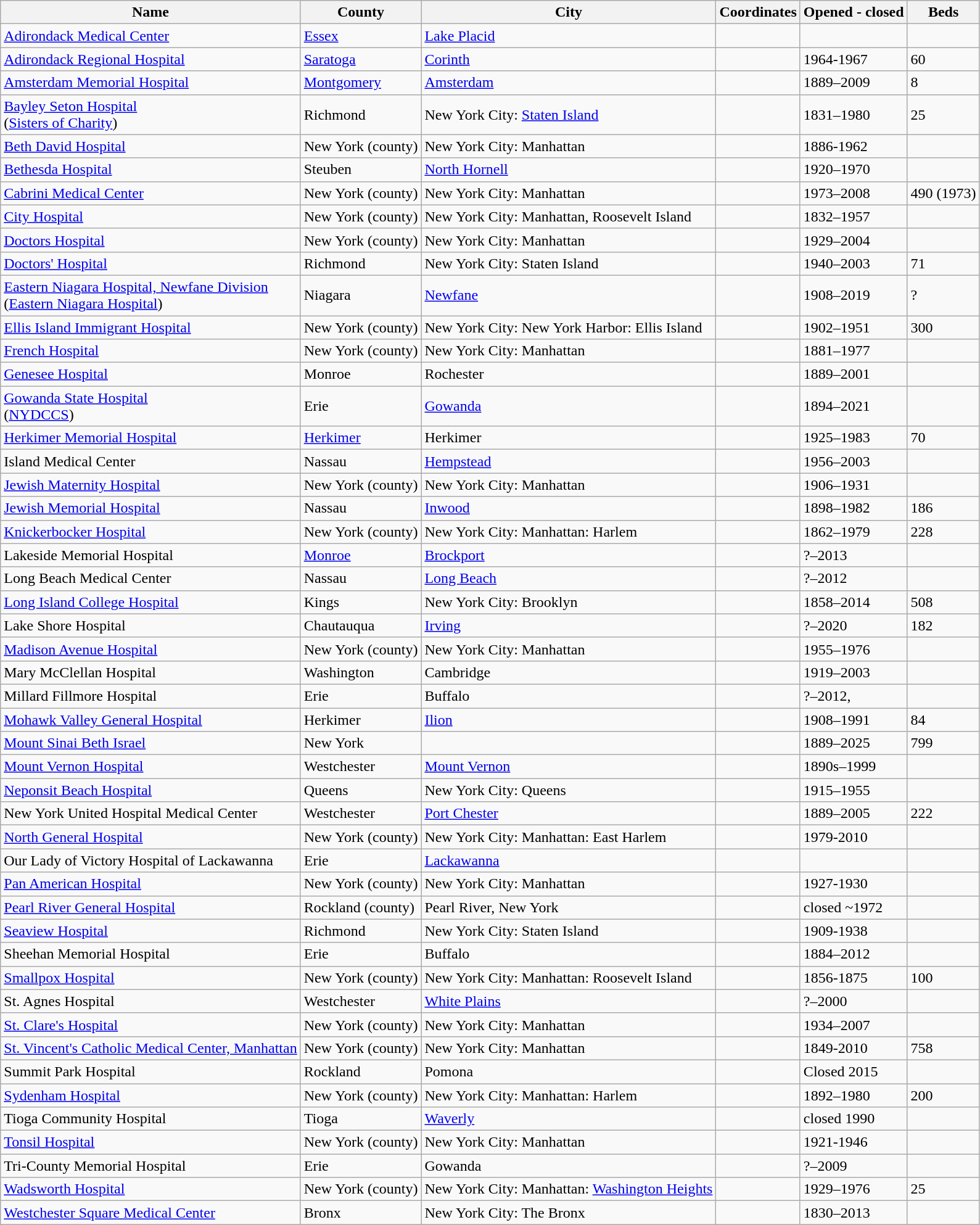<table class="wikitable sortable plainrowheaders">
<tr>
<th>Name</th>
<th>County</th>
<th>City</th>
<th>Coordinates</th>
<th>Opened - closed</th>
<th>Beds</th>
</tr>
<tr>
<td><a href='#'>Adirondack Medical Center</a></td>
<td><a href='#'>Essex</a></td>
<td><a href='#'>Lake Placid</a></td>
<td></td>
<td></td>
<td></td>
</tr>
<tr>
<td><a href='#'>Adirondack Regional Hospital</a></td>
<td><a href='#'>Saratoga</a></td>
<td><a href='#'>Corinth</a></td>
<td></td>
<td>1964-1967</td>
<td>60</td>
</tr>
<tr>
<td><a href='#'>Amsterdam Memorial Hospital</a></td>
<td><a href='#'>Montgomery</a></td>
<td><a href='#'>Amsterdam</a></td>
<td></td>
<td>1889–2009</td>
<td>8</td>
</tr>
<tr>
<td><a href='#'>Bayley Seton Hospital</a><br>(<a href='#'>Sisters of Charity</a>)</td>
<td>Richmond</td>
<td>New York City: <a href='#'>Staten Island</a></td>
<td></td>
<td>1831–1980</td>
<td>25</td>
</tr>
<tr>
<td><a href='#'>Beth David Hospital</a></td>
<td>New York (county)</td>
<td>New York City: Manhattan</td>
<td></td>
<td>1886-1962</td>
<td></td>
</tr>
<tr>
<td><a href='#'>Bethesda Hospital</a></td>
<td>Steuben</td>
<td><a href='#'>North Hornell</a></td>
<td></td>
<td>1920–1970</td>
<td></td>
</tr>
<tr>
<td><a href='#'>Cabrini Medical Center</a></td>
<td>New York (county)</td>
<td>New York City: Manhattan</td>
<td></td>
<td>1973–2008</td>
<td>490 (1973)</td>
</tr>
<tr>
<td><a href='#'>City Hospital</a></td>
<td>New York (county)</td>
<td>New York City: Manhattan, Roosevelt Island</td>
<td></td>
<td>1832–1957</td>
<td></td>
</tr>
<tr>
<td><a href='#'>Doctors Hospital</a></td>
<td>New York (county)</td>
<td>New York City: Manhattan</td>
<td></td>
<td>1929–2004</td>
<td></td>
</tr>
<tr>
<td><a href='#'>Doctors' Hospital</a></td>
<td>Richmond</td>
<td>New York City: Staten Island</td>
<td></td>
<td>1940–2003</td>
<td>71</td>
</tr>
<tr>
<td><a href='#'>Eastern Niagara Hospital, Newfane Division</a><br>(<a href='#'>Eastern Niagara Hospital</a>)</td>
<td>Niagara</td>
<td><a href='#'>Newfane</a></td>
<td></td>
<td>1908–2019</td>
<td>?</td>
</tr>
<tr>
<td><a href='#'>Ellis Island Immigrant Hospital</a></td>
<td>New York (county)</td>
<td>New York City: New York Harbor: Ellis Island</td>
<td></td>
<td>1902–1951</td>
<td>300</td>
</tr>
<tr>
<td><a href='#'>French Hospital</a></td>
<td>New York (county)</td>
<td>New York City: Manhattan</td>
<td></td>
<td>1881–1977</td>
<td></td>
</tr>
<tr>
<td><a href='#'>Genesee Hospital</a></td>
<td>Monroe</td>
<td>Rochester</td>
<td></td>
<td>1889–2001</td>
<td></td>
</tr>
<tr>
<td><a href='#'>Gowanda State Hospital</a><br>(<a href='#'>NYDCCS</a>)</td>
<td>Erie</td>
<td><a href='#'>Gowanda</a></td>
<td></td>
<td>1894–2021</td>
<td></td>
</tr>
<tr>
<td><a href='#'>Herkimer Memorial Hospital</a></td>
<td><a href='#'>Herkimer</a></td>
<td>Herkimer</td>
<td></td>
<td>1925–1983</td>
<td>70</td>
</tr>
<tr>
<td>Island Medical Center</td>
<td>Nassau</td>
<td><a href='#'>Hempstead</a></td>
<td></td>
<td>1956–2003</td>
<td></td>
</tr>
<tr>
<td><a href='#'>Jewish Maternity Hospital</a></td>
<td>New York (county)</td>
<td>New York City: Manhattan</td>
<td></td>
<td>1906–1931</td>
<td></td>
</tr>
<tr>
<td><a href='#'>Jewish Memorial Hospital</a></td>
<td>Nassau</td>
<td><a href='#'>Inwood</a></td>
<td></td>
<td>1898–1982</td>
<td>186</td>
</tr>
<tr>
<td><a href='#'>Knickerbocker Hospital</a></td>
<td>New York (county)</td>
<td>New York City: Manhattan: Harlem</td>
<td></td>
<td>1862–1979</td>
<td>228</td>
</tr>
<tr>
<td>Lakeside Memorial Hospital</td>
<td><a href='#'>Monroe</a></td>
<td><a href='#'>Brockport</a></td>
<td></td>
<td>?–2013</td>
<td></td>
</tr>
<tr>
<td>Long Beach Medical Center</td>
<td>Nassau</td>
<td><a href='#'>Long Beach</a></td>
<td></td>
<td>?–2012</td>
<td></td>
</tr>
<tr>
<td><a href='#'>Long Island College Hospital</a></td>
<td>Kings</td>
<td>New York City: Brooklyn</td>
<td></td>
<td>1858–2014</td>
<td>508</td>
</tr>
<tr>
<td>Lake Shore Hospital</td>
<td>Chautauqua</td>
<td><a href='#'>Irving</a></td>
<td></td>
<td>?–2020</td>
<td>182</td>
</tr>
<tr>
<td><a href='#'>Madison Avenue Hospital</a></td>
<td>New York (county)</td>
<td>New York City: Manhattan</td>
<td></td>
<td>1955–1976</td>
<td></td>
</tr>
<tr>
<td>Mary McClellan Hospital</td>
<td>Washington</td>
<td>Cambridge</td>
<td></td>
<td>1919–2003</td>
<td></td>
</tr>
<tr>
<td>Millard Fillmore Hospital</td>
<td>Erie</td>
<td>Buffalo</td>
<td></td>
<td>?–2012,</td>
<td></td>
</tr>
<tr>
<td><a href='#'>Mohawk Valley General Hospital</a></td>
<td>Herkimer</td>
<td><a href='#'>Ilion</a></td>
<td></td>
<td>1908–1991</td>
<td>84</td>
</tr>
<tr>
<td><a href='#'>Mount Sinai Beth Israel</a></td>
<td>New York</td>
<td></td>
<td></td>
<td>1889–2025</td>
<td>799</td>
</tr>
<tr>
<td><a href='#'>Mount Vernon Hospital</a></td>
<td>Westchester</td>
<td><a href='#'>Mount Vernon</a></td>
<td></td>
<td>1890s–1999</td>
<td></td>
</tr>
<tr>
<td><a href='#'>Neponsit Beach Hospital</a></td>
<td>Queens</td>
<td>New York City: Queens</td>
<td></td>
<td>1915–1955</td>
<td></td>
</tr>
<tr>
<td>New York United Hospital Medical Center</td>
<td>Westchester</td>
<td><a href='#'>Port Chester</a></td>
<td></td>
<td>1889–2005</td>
<td>222</td>
</tr>
<tr>
<td><a href='#'>North General Hospital</a></td>
<td>New York (county)</td>
<td>New York City: Manhattan: East Harlem</td>
<td></td>
<td>1979-2010</td>
<td></td>
</tr>
<tr>
<td>Our Lady of Victory Hospital of Lackawanna</td>
<td>Erie</td>
<td><a href='#'>Lackawanna</a></td>
<td></td>
<td></td>
</tr>
<tr>
<td><a href='#'>Pan American Hospital</a></td>
<td>New York (county)</td>
<td>New York City: Manhattan</td>
<td></td>
<td>1927-1930</td>
<td></td>
</tr>
<tr>
<td><a href='#'>Pearl River General Hospital</a></td>
<td>Rockland (county)</td>
<td>Pearl River, New York</td>
<td></td>
<td>closed ~1972</td>
<td></td>
</tr>
<tr>
<td><a href='#'>Seaview Hospital</a></td>
<td>Richmond</td>
<td>New York City: Staten Island</td>
<td></td>
<td>1909-1938</td>
<td></td>
</tr>
<tr>
<td>Sheehan Memorial Hospital</td>
<td>Erie</td>
<td>Buffalo</td>
<td></td>
<td>1884–2012</td>
<td></td>
</tr>
<tr>
<td><a href='#'>Smallpox Hospital</a></td>
<td>New York (county)</td>
<td>New York City: Manhattan: Roosevelt Island</td>
<td></td>
<td>1856-1875</td>
<td>100</td>
</tr>
<tr>
<td>St. Agnes Hospital</td>
<td>Westchester</td>
<td><a href='#'>White Plains</a></td>
<td></td>
<td>?–2000</td>
<td></td>
</tr>
<tr>
<td><a href='#'>St. Clare's Hospital</a></td>
<td>New York (county)</td>
<td>New York City: Manhattan</td>
<td></td>
<td>1934–2007</td>
<td></td>
</tr>
<tr>
<td><a href='#'>St. Vincent's Catholic Medical Center, Manhattan</a></td>
<td>New York (county)</td>
<td>New York City: Manhattan</td>
<td></td>
<td>1849-2010</td>
<td>758</td>
</tr>
<tr>
<td>Summit Park Hospital</td>
<td>Rockland</td>
<td>Pomona</td>
<td></td>
<td>Closed 2015</td>
<td></td>
</tr>
<tr>
<td><a href='#'>Sydenham Hospital</a></td>
<td>New York (county)</td>
<td>New York City: Manhattan: Harlem</td>
<td></td>
<td>1892–1980</td>
<td>200</td>
</tr>
<tr>
<td>Tioga Community Hospital</td>
<td>Tioga</td>
<td><a href='#'>Waverly</a></td>
<td></td>
<td>closed 1990</td>
<td></td>
</tr>
<tr>
<td><a href='#'>Tonsil Hospital</a></td>
<td>New York (county)</td>
<td>New York City: Manhattan</td>
<td></td>
<td>1921-1946</td>
<td></td>
</tr>
<tr>
<td>Tri-County Memorial Hospital</td>
<td>Erie</td>
<td>Gowanda</td>
<td></td>
<td>?–2009</td>
<td></td>
</tr>
<tr>
<td><a href='#'>Wadsworth Hospital</a></td>
<td>New York (county)</td>
<td>New York City: Manhattan: <a href='#'>Washington Heights</a></td>
<td></td>
<td>1929–1976</td>
<td>25</td>
</tr>
<tr>
<td><a href='#'>Westchester Square Medical Center</a></td>
<td>Bronx</td>
<td>New York City: The Bronx</td>
<td></td>
<td>1830–2013</td>
<td></td>
</tr>
</table>
